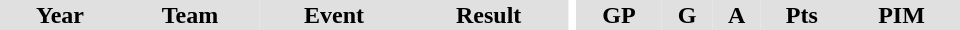<table border="0" cellpadding="1" cellspacing="0" ID="Table3" style="text-align:center; width:40em">
<tr ALIGN="center" bgcolor="#e0e0e0">
<th>Year</th>
<th>Team</th>
<th>Event</th>
<th>Result</th>
<th rowspan="99" bgcolor="#ffffff"></th>
<th>GP</th>
<th>G</th>
<th>A</th>
<th>Pts</th>
<th>PIM</th>
</tr>
</table>
